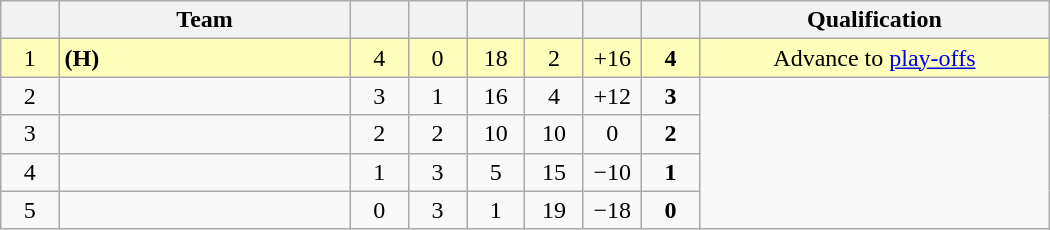<table class="wikitable" style="text-align:center" width="700">
<tr>
<th width="5%"></th>
<th width="25%">Team</th>
<th width="5%"></th>
<th width="5%"></th>
<th width="5%"></th>
<th width="5%"></th>
<th width="5%"></th>
<th width="5%"></th>
<th width="30%">Qualification</th>
</tr>
<tr bgcolor=#ffffbb>
<td>1</td>
<td style="text-align:left"> <strong>(H)</strong></td>
<td>4</td>
<td>0</td>
<td>18</td>
<td>2</td>
<td>+16</td>
<td><strong>4</strong></td>
<td>Advance to <a href='#'>play-offs</a></td>
</tr>
<tr>
<td>2</td>
<td style="text-align:left"></td>
<td>3</td>
<td>1</td>
<td>16</td>
<td>4</td>
<td>+12</td>
<td><strong>3</strong></td>
<td rowspan="4"></td>
</tr>
<tr>
<td>3</td>
<td style="text-align:left"></td>
<td>2</td>
<td>2</td>
<td>10</td>
<td>10</td>
<td>0</td>
<td><strong>2</strong></td>
</tr>
<tr>
<td>4</td>
<td style="text-align:left"></td>
<td>1</td>
<td>3</td>
<td>5</td>
<td>15</td>
<td>−10</td>
<td><strong>1</strong></td>
</tr>
<tr>
<td>5</td>
<td style="text-align:left"></td>
<td>0</td>
<td>3</td>
<td>1</td>
<td>19</td>
<td>−18</td>
<td><strong>0</strong></td>
</tr>
</table>
